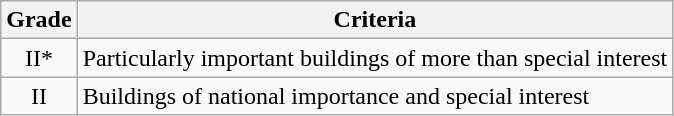<table class="wikitable">
<tr>
<th>Grade</th>
<th>Criteria</th>
</tr>
<tr>
<td align="center" >II*</td>
<td>Particularly important buildings of more than special interest</td>
</tr>
<tr>
<td align="center" >II</td>
<td>Buildings of national importance and special interest</td>
</tr>
</table>
